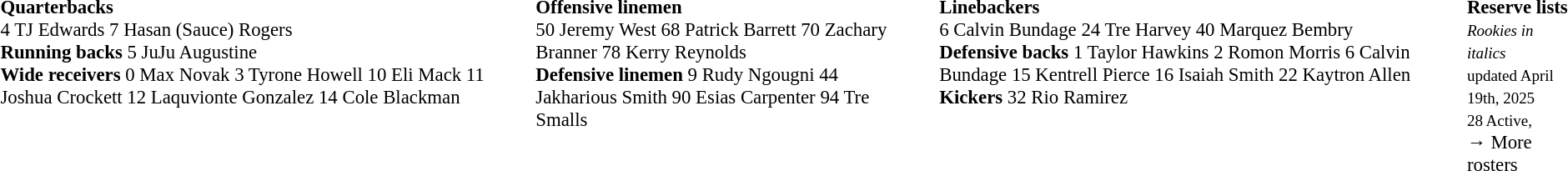<table class="toccolours" style="text-align: left;">
<tr>
<td style="font-size: 95%;vertical-align:top;"><strong>Quarterbacks</strong><br>4 TJ Edwards 
7 Hasan (Sauce) Rogers<br><strong>Running backs</strong>
5 JuJu Augustine<br><strong>Wide receivers</strong>
0 Max Novak 
3 Tyrone Howell 
10 Eli Mack 
11 Joshua Crockett 
12 Laquvionte Gonzalez 
14 Cole Blackman</td>
<td style="width: 25px;"></td>
<td style="font-size: 95%;vertical-align:top;"><strong>Offensive linemen</strong><br>50 Jeremy West 
68 Patrick Barrett 
70 Zachary Branner 
78 Kerry Reynolds<br><strong>Defensive linemen</strong>
9 Rudy Ngougni 
44 Jakharious Smith 
90 Esias Carpenter 
94 Tre Smalls</td>
<td style="width: 25px;"></td>
<td style="font-size: 95%;vertical-align:top;"><strong>Linebackers</strong><br>6 Calvin Bundage 
24 Tre Harvey 
40 Marquez Bembry<br><strong>Defensive backs</strong>
1 Taylor Hawkins 
2 Romon Morris 
6 Calvin Bundage 
15 Kentrell Pierce 
16 Isaiah Smith  
22 Kaytron Allen<br><strong>Kickers</strong>
32 Rio Ramirez</td>
<td style="width: 25px;"></td>
<td style="font-size: 95%;vertical-align:top;"><strong>Reserve lists</strong><br><small><em>Rookies in italics</em></small><br>
<small> updated April 19th, 2025</small><br>
<small>28 Active,</small><br>→ More rosters</td>
</tr>
</table>
